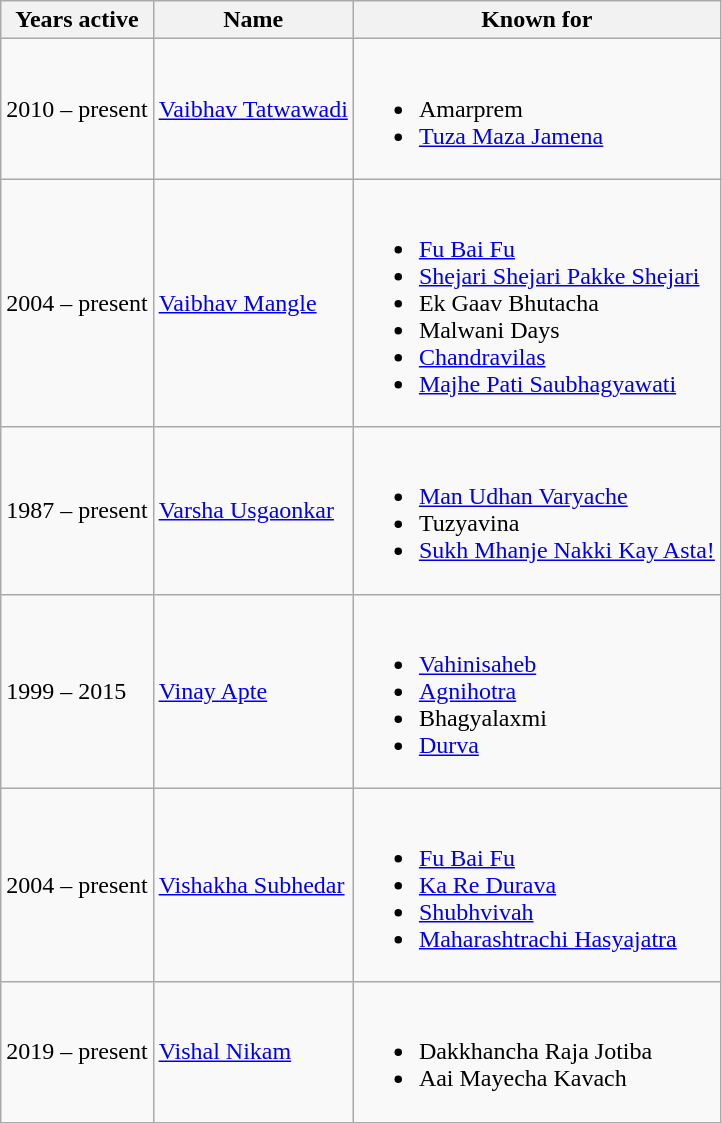<table class="wikitable">
<tr>
<th>Years active</th>
<th>Name</th>
<th>Known for</th>
</tr>
<tr>
<td>2010 – present</td>
<td><a href='#'>Vaibhav Tatwawadi</a></td>
<td><br><ul><li>Amarprem</li><li><a href='#'>Tuza Maza Jamena</a></li></ul></td>
</tr>
<tr>
<td>2004 – present</td>
<td><a href='#'>Vaibhav Mangle</a></td>
<td><br><ul><li><a href='#'>Fu Bai Fu</a></li><li><a href='#'>Shejari Shejari Pakke Shejari</a></li><li>Ek Gaav Bhutacha</li><li>Malwani Days</li><li><a href='#'>Chandravilas</a></li><li><a href='#'>Majhe Pati Saubhagyawati</a></li></ul></td>
</tr>
<tr>
<td>1987 – present</td>
<td><a href='#'>Varsha Usgaonkar</a></td>
<td><br><ul><li><a href='#'>Man Udhan Varyache</a></li><li>Tuzyavina</li><li><a href='#'>Sukh Mhanje Nakki Kay Asta!</a></li></ul></td>
</tr>
<tr>
<td>1999 – 2015</td>
<td><a href='#'>Vinay Apte</a></td>
<td><br><ul><li><a href='#'>Vahinisaheb</a></li><li><a href='#'>Agnihotra</a></li><li>Bhagyalaxmi</li><li><a href='#'>Durva</a></li></ul></td>
</tr>
<tr>
<td>2004 – present</td>
<td><a href='#'>Vishakha Subhedar</a></td>
<td><br><ul><li><a href='#'>Fu Bai Fu</a></li><li><a href='#'>Ka Re Durava</a></li><li><a href='#'>Shubhvivah</a></li><li><a href='#'>Maharashtrachi Hasyajatra</a></li></ul></td>
</tr>
<tr>
<td>2019 – present</td>
<td><a href='#'>Vishal Nikam</a></td>
<td><br><ul><li>Dakkhancha Raja Jotiba</li><li>Aai Mayecha Kavach</li></ul></td>
</tr>
</table>
